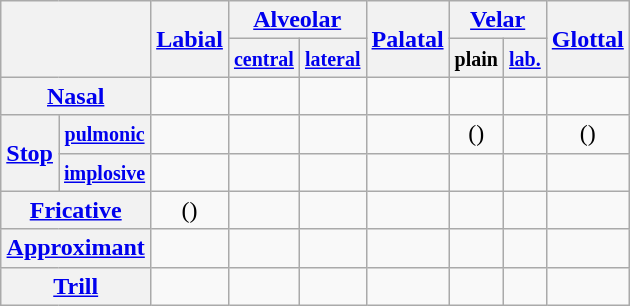<table class="wikitable" style="text-align: center">
<tr>
<th colspan="2" rowspan="2"> </th>
<th rowspan="2"><a href='#'>Labial</a></th>
<th colspan="2"><a href='#'>Alveolar</a></th>
<th rowspan="2"><a href='#'>Palatal</a></th>
<th colspan="2"><a href='#'>Velar</a></th>
<th rowspan="2"><a href='#'>Glottal</a></th>
</tr>
<tr>
<th><small><a href='#'>central</a></small></th>
<th><small><a href='#'>lateral</a></small></th>
<th><small>plain</small></th>
<th><small><a href='#'>lab.</a></small></th>
</tr>
<tr>
<th colspan="2"><a href='#'>Nasal</a></th>
<td></td>
<td></td>
<td></td>
<td></td>
<td></td>
<td></td>
<td></td>
</tr>
<tr>
<th rowspan="2"><a href='#'>Stop</a></th>
<th><small><a href='#'>pulmonic</a></small></th>
<td></td>
<td></td>
<td></td>
<td></td>
<td> ()</td>
<td></td>
<td>()</td>
</tr>
<tr>
<th><small><a href='#'>implosive</a></small></th>
<td></td>
<td></td>
<td></td>
<td></td>
<td></td>
<td></td>
<td></td>
</tr>
<tr>
<th colspan="2"><a href='#'>Fricative</a></th>
<td>() </td>
<td></td>
<td></td>
<td></td>
<td></td>
<td></td>
<td></td>
</tr>
<tr>
<th colspan="2"><a href='#'>Approximant</a></th>
<td></td>
<td></td>
<td></td>
<td></td>
<td></td>
<td></td>
<td></td>
</tr>
<tr>
<th colspan="2"><a href='#'>Trill</a></th>
<td></td>
<td></td>
<td></td>
<td></td>
<td></td>
<td></td>
<td></td>
</tr>
</table>
